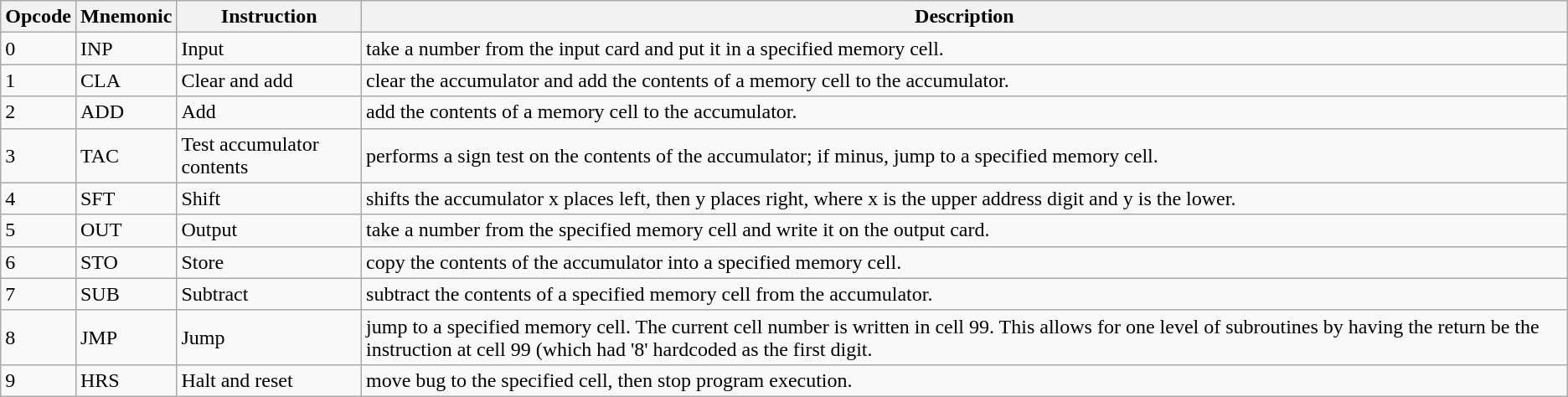<table class="wikitable">
<tr ---->
<th>Opcode</th>
<th>Mnemonic</th>
<th>Instruction</th>
<th>Description</th>
</tr>
<tr ---->
<td>0</td>
<td>INP</td>
<td>Input</td>
<td>take a number from the input card and put it in a specified memory cell.</td>
</tr>
<tr ---->
<td>1</td>
<td>CLA</td>
<td>Clear and add</td>
<td>clear the accumulator and add the contents of a memory cell to the accumulator.</td>
</tr>
<tr ---->
<td>2</td>
<td>ADD</td>
<td>Add</td>
<td>add the contents of a memory cell to the accumulator.</td>
</tr>
<tr ---->
<td>3</td>
<td>TAC</td>
<td>Test accumulator contents</td>
<td>performs a sign test on the contents of the accumulator; if minus, jump to a specified memory cell.</td>
</tr>
<tr ---->
<td>4</td>
<td>SFT</td>
<td>Shift</td>
<td>shifts the accumulator x places left, then y places right, where x is the upper address digit and y is the lower.</td>
</tr>
<tr ---->
<td>5</td>
<td>OUT</td>
<td>Output</td>
<td>take a number from the specified memory cell and write it on the output card.</td>
</tr>
<tr ---->
<td>6</td>
<td>STO</td>
<td>Store</td>
<td>copy the contents of the accumulator into a specified memory cell.</td>
</tr>
<tr ---->
<td>7</td>
<td>SUB</td>
<td>Subtract</td>
<td>subtract the contents of a specified memory cell from the accumulator.</td>
</tr>
<tr ---->
<td>8</td>
<td>JMP</td>
<td>Jump</td>
<td>jump to a specified memory cell.  The current cell number is written in cell 99.  This allows for one level of subroutines by having the return be the instruction at cell 99 (which had '8' hardcoded as the first digit.</td>
</tr>
<tr ---->
<td>9</td>
<td>HRS</td>
<td>Halt and reset</td>
<td>move bug to the specified cell, then stop program execution.</td>
</tr>
</table>
